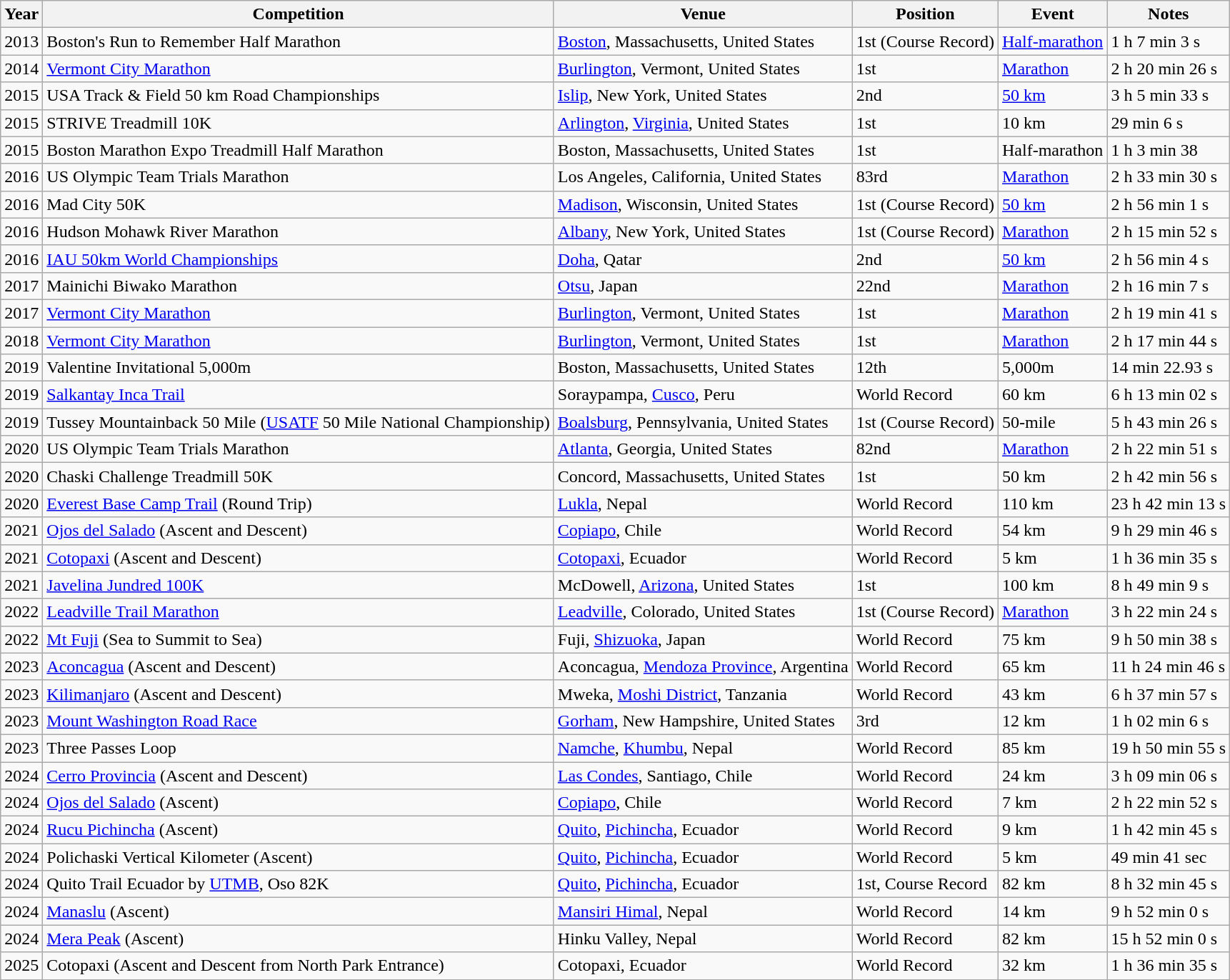<table class="wikitable">
<tr>
<th>Year</th>
<th>Competition</th>
<th>Venue</th>
<th>Position</th>
<th>Event</th>
<th>Notes</th>
</tr>
<tr>
<td>2013</td>
<td>Boston's Run to Remember Half Marathon</td>
<td><a href='#'>Boston</a>, Massachusetts, United States</td>
<td>1st (Course Record)</td>
<td><a href='#'>Half-marathon</a></td>
<td>1 h 7 min 3 s</td>
</tr>
<tr>
<td>2014</td>
<td><a href='#'>Vermont City Marathon</a></td>
<td><a href='#'>Burlington</a>, Vermont, United States</td>
<td>1st</td>
<td><a href='#'>Marathon</a></td>
<td>2 h 20 min 26 s</td>
</tr>
<tr>
<td>2015</td>
<td>USA Track & Field 50 km Road Championships</td>
<td><a href='#'>Islip</a>, New York, United States</td>
<td>2nd</td>
<td><a href='#'>50 km</a></td>
<td>3 h 5 min 33 s</td>
</tr>
<tr>
<td>2015</td>
<td>STRIVE Treadmill 10K</td>
<td><a href='#'>Arlington</a>, <a href='#'>Virginia</a>, United States</td>
<td>1st</td>
<td>10 km</td>
<td>29 min 6 s</td>
</tr>
<tr>
<td>2015</td>
<td>Boston Marathon Expo Treadmill Half Marathon</td>
<td>Boston, Massachusetts, United States</td>
<td>1st</td>
<td>Half-marathon</td>
<td>1 h 3 min 38</td>
</tr>
<tr>
<td>2016</td>
<td>US Olympic Team Trials Marathon</td>
<td>Los Angeles, California, United States</td>
<td>83rd</td>
<td><a href='#'>Marathon</a></td>
<td>2 h 33 min 30 s</td>
</tr>
<tr>
<td>2016</td>
<td>Mad City 50K</td>
<td><a href='#'>Madison</a>, Wisconsin, United States</td>
<td>1st (Course Record)</td>
<td><a href='#'>50 km</a></td>
<td>2 h 56 min 1 s</td>
</tr>
<tr>
<td>2016</td>
<td>Hudson Mohawk River Marathon</td>
<td><a href='#'>Albany</a>, New York, United States</td>
<td>1st (Course Record)</td>
<td><a href='#'>Marathon</a></td>
<td>2 h 15 min 52 s</td>
</tr>
<tr>
<td>2016</td>
<td><a href='#'>IAU 50km World Championships</a></td>
<td><a href='#'>Doha</a>, Qatar</td>
<td>2nd</td>
<td><a href='#'>50 km</a></td>
<td>2 h 56 min 4 s</td>
</tr>
<tr>
<td>2017</td>
<td>Mainichi Biwako Marathon</td>
<td><a href='#'>Otsu</a>, Japan</td>
<td>22nd</td>
<td><a href='#'>Marathon</a></td>
<td>2 h 16 min 7 s</td>
</tr>
<tr>
<td>2017</td>
<td><a href='#'>Vermont City Marathon</a></td>
<td><a href='#'>Burlington</a>, Vermont, United States</td>
<td>1st</td>
<td><a href='#'>Marathon</a></td>
<td>2 h 19 min 41 s</td>
</tr>
<tr>
<td>2018</td>
<td><a href='#'>Vermont City Marathon</a></td>
<td><a href='#'>Burlington</a>, Vermont, United States</td>
<td>1st</td>
<td><a href='#'>Marathon</a></td>
<td>2 h 17 min 44 s</td>
</tr>
<tr>
<td>2019</td>
<td>Valentine Invitational 5,000m</td>
<td>Boston, Massachusetts, United States</td>
<td>12th</td>
<td>5,000m</td>
<td>14 min 22.93 s</td>
</tr>
<tr>
<td>2019</td>
<td><a href='#'>Salkantay Inca Trail</a></td>
<td>Soraypampa, <a href='#'>Cusco</a>, Peru</td>
<td>World Record</td>
<td>60 km</td>
<td>6 h 13 min 02 s</td>
</tr>
<tr>
<td>2019</td>
<td>Tussey Mountainback 50 Mile (<a href='#'>USATF</a> 50 Mile National Championship)</td>
<td><a href='#'>Boalsburg</a>, Pennsylvania, United States</td>
<td>1st (Course Record)</td>
<td>50-mile</td>
<td>5 h 43 min 26 s</td>
</tr>
<tr>
<td>2020</td>
<td>US Olympic Team Trials Marathon</td>
<td><a href='#'>Atlanta</a>, Georgia, United States</td>
<td>82nd</td>
<td><a href='#'>Marathon</a></td>
<td>2 h 22 min 51 s</td>
</tr>
<tr>
<td>2020</td>
<td>Chaski Challenge Treadmill 50K</td>
<td>Concord, Massachusetts, United States</td>
<td>1st</td>
<td>50 km</td>
<td>2 h 42 min 56 s</td>
</tr>
<tr>
<td>2020</td>
<td><a href='#'>Everest Base Camp Trail</a> (Round Trip)</td>
<td><a href='#'>Lukla</a>, Nepal</td>
<td>World Record</td>
<td>110 km</td>
<td>23 h 42 min 13 s</td>
</tr>
<tr>
<td>2021</td>
<td><a href='#'>Ojos del Salado</a> (Ascent and Descent)</td>
<td><a href='#'>Copiapo</a>, Chile</td>
<td>World Record</td>
<td>54 km</td>
<td>9 h 29 min 46 s</td>
</tr>
<tr>
<td>2021</td>
<td><a href='#'>Cotopaxi</a> (Ascent and Descent)</td>
<td><a href='#'>Cotopaxi</a>, Ecuador</td>
<td>World Record</td>
<td>5 km</td>
<td>1 h 36 min 35 s</td>
</tr>
<tr>
<td>2021</td>
<td><a href='#'>Javelina Jundred 100K</a></td>
<td>McDowell, <a href='#'>Arizona</a>, United States</td>
<td>1st</td>
<td>100 km</td>
<td>8 h 49 min 9 s</td>
</tr>
<tr>
<td>2022</td>
<td><a href='#'>Leadville Trail Marathon</a></td>
<td><a href='#'>Leadville</a>, Colorado, United States</td>
<td>1st (Course Record)</td>
<td><a href='#'>Marathon</a></td>
<td>3 h 22 min 24 s</td>
</tr>
<tr>
<td>2022</td>
<td><a href='#'>Mt Fuji</a> (Sea to Summit to Sea)</td>
<td>Fuji, <a href='#'>Shizuoka</a>, Japan</td>
<td>World Record</td>
<td>75 km</td>
<td>9 h 50 min 38 s</td>
</tr>
<tr>
<td>2023</td>
<td><a href='#'>Aconcagua</a> (Ascent and Descent)</td>
<td>Aconcagua, <a href='#'>Mendoza Province</a>, Argentina</td>
<td>World Record</td>
<td>65 km</td>
<td>11 h 24 min 46 s</td>
</tr>
<tr>
<td>2023</td>
<td><a href='#'>Kilimanjaro</a> (Ascent and Descent)</td>
<td>Mweka, <a href='#'>Moshi District</a>, Tanzania</td>
<td>World Record</td>
<td>43 km</td>
<td>6 h 37 min 57 s</td>
</tr>
<tr>
<td>2023</td>
<td><a href='#'>Mount Washington Road Race</a></td>
<td><a href='#'>Gorham</a>, New Hampshire, United States</td>
<td>3rd</td>
<td>12 km</td>
<td>1 h 02 min 6 s</td>
</tr>
<tr>
<td>2023</td>
<td>Three Passes Loop</td>
<td><a href='#'>Namche</a>, <a href='#'>Khumbu</a>, Nepal</td>
<td>World Record</td>
<td>85 km</td>
<td>19 h 50 min 55 s</td>
</tr>
<tr>
<td>2024</td>
<td><a href='#'>Cerro Provincia</a> (Ascent and Descent)</td>
<td><a href='#'>Las Condes</a>, Santiago, Chile</td>
<td>World Record</td>
<td>24 km</td>
<td>3 h 09 min 06 s</td>
</tr>
<tr>
<td>2024</td>
<td><a href='#'>Ojos del Salado</a> (Ascent)</td>
<td><a href='#'>Copiapo</a>, Chile</td>
<td>World Record</td>
<td>7 km</td>
<td>2 h 22 min 52 s</td>
</tr>
<tr>
<td>2024</td>
<td><a href='#'>Rucu Pichincha</a> (Ascent)</td>
<td><a href='#'>Quito</a>, <a href='#'>Pichincha</a>, Ecuador</td>
<td>World Record</td>
<td>9 km</td>
<td>1 h 42 min 45 s</td>
</tr>
<tr>
<td>2024</td>
<td>Polichaski Vertical Kilometer (Ascent)</td>
<td><a href='#'>Quito</a>, <a href='#'>Pichincha</a>, Ecuador</td>
<td>World Record</td>
<td>5 km</td>
<td>49 min 41 sec</td>
</tr>
<tr>
<td>2024</td>
<td>Quito Trail Ecuador by <a href='#'>UTMB</a>, Oso 82K</td>
<td><a href='#'>Quito</a>, <a href='#'>Pichincha</a>, Ecuador</td>
<td>1st, Course Record</td>
<td>82 km</td>
<td>8 h 32 min 45 s</td>
</tr>
<tr>
<td>2024</td>
<td [Manaslu><a href='#'>Manaslu</a> (Ascent)</td>
<td><a href='#'>Mansiri Himal</a>, Nepal</td>
<td>World Record</td>
<td>14 km</td>
<td>9 h 52 min 0 s</td>
</tr>
<tr>
<td>2024</td>
<td><a href='#'>Mera Peak</a> (Ascent)</td>
<td>Hinku Valley, Nepal</td>
<td>World Record</td>
<td>82 km</td>
<td>15 h 52 min 0 s</td>
</tr>
<tr>
<td>2025</td>
<td>Cotopaxi (Ascent and Descent from North Park Entrance)</td>
<td>Cotopaxi, Ecuador</td>
<td>World Record</td>
<td>32 km</td>
<td>1 h 36 min 35 s</td>
</tr>
</table>
